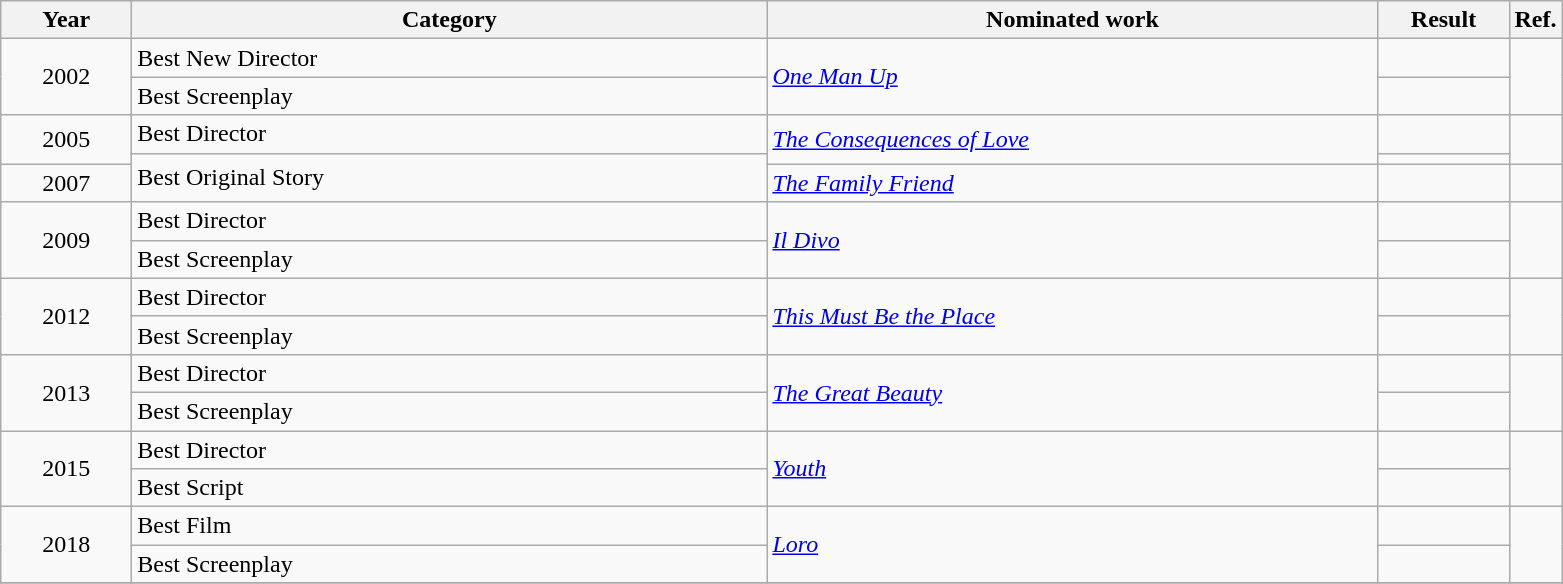<table class=wikitable>
<tr>
<th scope="col" style="width:5em;">Year</th>
<th scope="col" style="width:26em;">Category</th>
<th scope="col" style="width:25em;">Nominated work</th>
<th scope="col" style="width:5em;">Result</th>
<th>Ref.</th>
</tr>
<tr>
<td style="text-align:center;", rowspan="2">2002</td>
<td>Best New Director</td>
<td rowspan="2"><em><a href='#'>One Man Up</a></em></td>
<td></td>
<td rowspan=2></td>
</tr>
<tr>
<td>Best Screenplay</td>
<td></td>
</tr>
<tr>
<td style="text-align:center;", rowspan="2">2005</td>
<td>Best Director</td>
<td rowspan="2"><em><a href='#'>The Consequences of Love</a></em></td>
<td></td>
<td rowspan=2></td>
</tr>
<tr>
<td rowspan="2">Best Original Story</td>
<td></td>
</tr>
<tr>
<td style="text-align:center;", rowspan="1">2007</td>
<td rowspan="1"><em><a href='#'>The Family Friend</a></em></td>
<td></td>
<td></td>
</tr>
<tr>
<td style="text-align:center;", rowspan="2">2009</td>
<td>Best Director</td>
<td rowspan="2"><em><a href='#'>Il Divo</a></em></td>
<td></td>
<td rowspan=2></td>
</tr>
<tr>
<td>Best Screenplay</td>
<td></td>
</tr>
<tr>
<td style="text-align:center;", rowspan="2">2012</td>
<td>Best Director</td>
<td rowspan="2"><em><a href='#'>This Must Be the Place</a></em></td>
<td></td>
<td rowspan=2></td>
</tr>
<tr>
<td>Best Screenplay</td>
<td></td>
</tr>
<tr>
<td style="text-align:center;", rowspan="2">2013</td>
<td>Best Director</td>
<td rowspan="2"><em><a href='#'>The Great Beauty</a></em></td>
<td></td>
<td rowspan=2></td>
</tr>
<tr>
<td>Best Screenplay</td>
<td></td>
</tr>
<tr>
<td style="text-align:center;", rowspan="2">2015</td>
<td>Best Director</td>
<td rowspan="2"><em><a href='#'>Youth</a></em></td>
<td></td>
<td rowspan=2></td>
</tr>
<tr>
<td>Best Script</td>
<td></td>
</tr>
<tr>
<td style="text-align:center;", rowspan="2">2018</td>
<td>Best Film</td>
<td rowspan="2"><em><a href='#'>Loro</a></em></td>
<td></td>
<td rowspan=2></td>
</tr>
<tr>
<td>Best Screenplay</td>
<td></td>
</tr>
<tr>
</tr>
</table>
